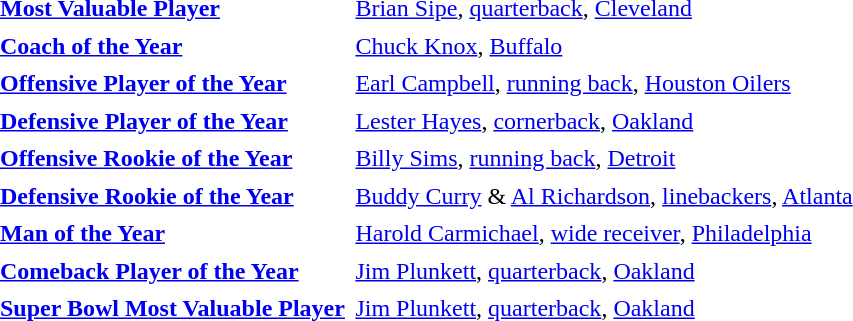<table cellpadding="3" cellspacing="1">
<tr>
<td><strong><a href='#'>Most Valuable Player</a></strong></td>
<td><a href='#'>Brian Sipe</a>, <a href='#'>quarterback</a>, <a href='#'>Cleveland</a></td>
</tr>
<tr>
<td><strong><a href='#'>Coach of the Year</a></strong></td>
<td><a href='#'>Chuck Knox</a>, <a href='#'>Buffalo</a></td>
</tr>
<tr>
<td><strong><a href='#'>Offensive Player of the Year</a></strong></td>
<td><a href='#'>Earl Campbell</a>, <a href='#'>running back</a>, <a href='#'>Houston Oilers</a></td>
</tr>
<tr>
<td><strong><a href='#'>Defensive Player of the Year</a></strong></td>
<td><a href='#'>Lester Hayes</a>, <a href='#'>cornerback</a>, <a href='#'>Oakland</a></td>
</tr>
<tr>
<td><strong><a href='#'>Offensive Rookie of the Year</a></strong></td>
<td><a href='#'>Billy Sims</a>, <a href='#'>running back</a>, <a href='#'>Detroit</a></td>
</tr>
<tr>
<td><strong><a href='#'>Defensive Rookie of the Year</a></strong></td>
<td><a href='#'>Buddy Curry</a> & <a href='#'>Al Richardson</a>, <a href='#'>linebackers</a>, <a href='#'>Atlanta</a></td>
</tr>
<tr>
<td><strong><a href='#'>Man of the Year</a></strong></td>
<td><a href='#'>Harold Carmichael</a>, <a href='#'>wide receiver</a>, <a href='#'>Philadelphia</a></td>
</tr>
<tr>
<td><strong><a href='#'>Comeback Player of the Year</a></strong></td>
<td><a href='#'>Jim Plunkett</a>, <a href='#'>quarterback</a>, <a href='#'>Oakland</a></td>
</tr>
<tr>
<td><strong><a href='#'>Super Bowl Most Valuable Player</a></strong></td>
<td><a href='#'>Jim Plunkett</a>, <a href='#'>quarterback</a>, <a href='#'>Oakland</a></td>
</tr>
</table>
